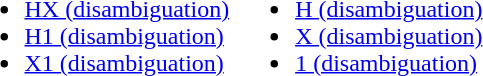<table>
<tr>
<td><br><ul><li><a href='#'>HX (disambiguation)</a></li><li><a href='#'>H1 (disambiguation)</a></li><li><a href='#'>X1 (disambiguation)</a></li></ul></td>
<td><br><ul><li><a href='#'>H (disambiguation)</a></li><li><a href='#'>X (disambiguation)</a></li><li><a href='#'>1 (disambiguation)</a></li></ul></td>
</tr>
</table>
